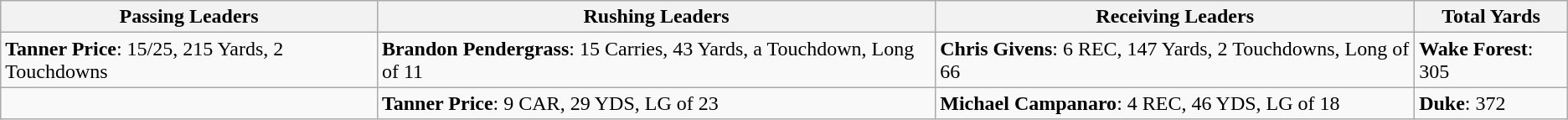<table class="wikitable">
<tr>
<th>Passing Leaders</th>
<th>Rushing Leaders</th>
<th>Receiving Leaders</th>
<th>Total Yards</th>
</tr>
<tr>
<td><strong>Tanner Price</strong>: 15/25, 215 Yards, 2 Touchdowns</td>
<td><strong>Brandon Pendergrass</strong>: 15 Carries, 43 Yards, a Touchdown, Long of 11</td>
<td><strong>Chris Givens</strong>: 6 REC, 147 Yards, 2 Touchdowns, Long of 66</td>
<td><strong>Wake Forest</strong>: 305</td>
</tr>
<tr>
<td></td>
<td><strong>Tanner Price</strong>: 9 CAR, 29 YDS, LG of 23</td>
<td><strong>Michael Campanaro</strong>: 4 REC, 46 YDS, LG of 18</td>
<td><strong>Duke</strong>: 372</td>
</tr>
</table>
